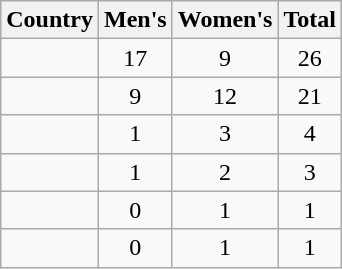<table class="wikitable sortable" style="text-align:center">
<tr>
<th>Country</th>
<th>Men's</th>
<th>Women's</th>
<th>Total</th>
</tr>
<tr>
<td align="left"></td>
<td>17</td>
<td>9</td>
<td>26</td>
</tr>
<tr>
<td align="left"></td>
<td>9</td>
<td>12</td>
<td>21</td>
</tr>
<tr>
<td align="left"></td>
<td>1</td>
<td>3</td>
<td>4</td>
</tr>
<tr>
<td align="left"></td>
<td>1</td>
<td>2</td>
<td>3</td>
</tr>
<tr>
<td align="left"></td>
<td>0</td>
<td>1</td>
<td>1</td>
</tr>
<tr>
<td align="left"></td>
<td>0</td>
<td>1</td>
<td>1</td>
</tr>
</table>
